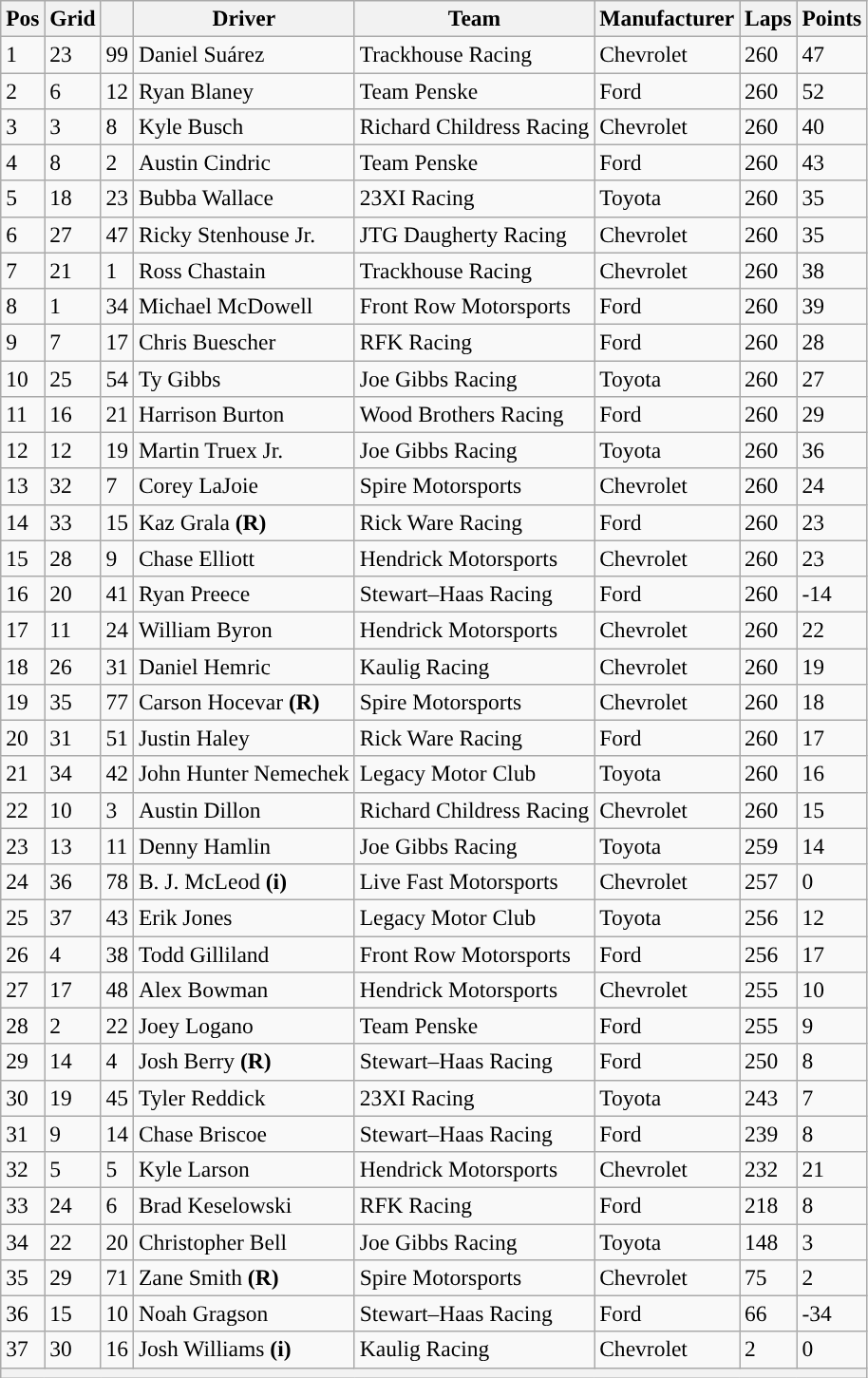<table class="wikitable" style="font-size:98%">
<tr>
<th>Pos</th>
<th>Grid</th>
<th></th>
<th>Driver</th>
<th>Team</th>
<th>Manufacturer</th>
<th>Laps</th>
<th>Points</th>
</tr>
<tr>
<td>1</td>
<td>23</td>
<td>99</td>
<td>Daniel Suárez</td>
<td>Trackhouse Racing</td>
<td>Chevrolet</td>
<td>260</td>
<td>47</td>
</tr>
<tr>
<td>2</td>
<td>6</td>
<td>12</td>
<td>Ryan Blaney</td>
<td>Team Penske</td>
<td>Ford</td>
<td>260</td>
<td>52</td>
</tr>
<tr>
<td>3</td>
<td>3</td>
<td>8</td>
<td>Kyle Busch</td>
<td>Richard Childress Racing</td>
<td>Chevrolet</td>
<td>260</td>
<td>40</td>
</tr>
<tr>
<td>4</td>
<td>8</td>
<td>2</td>
<td>Austin Cindric</td>
<td>Team Penske</td>
<td>Ford</td>
<td>260</td>
<td>43</td>
</tr>
<tr>
<td>5</td>
<td>18</td>
<td>23</td>
<td>Bubba Wallace</td>
<td>23XI Racing</td>
<td>Toyota</td>
<td>260</td>
<td>35</td>
</tr>
<tr>
<td>6</td>
<td>27</td>
<td>47</td>
<td>Ricky Stenhouse Jr.</td>
<td>JTG Daugherty Racing</td>
<td>Chevrolet</td>
<td>260</td>
<td>35</td>
</tr>
<tr>
<td>7</td>
<td>21</td>
<td>1</td>
<td>Ross Chastain</td>
<td>Trackhouse Racing</td>
<td>Chevrolet</td>
<td>260</td>
<td>38</td>
</tr>
<tr>
<td>8</td>
<td>1</td>
<td>34</td>
<td>Michael McDowell</td>
<td>Front Row Motorsports</td>
<td>Ford</td>
<td>260</td>
<td>39</td>
</tr>
<tr>
<td>9</td>
<td>7</td>
<td>17</td>
<td>Chris Buescher</td>
<td>RFK Racing</td>
<td>Ford</td>
<td>260</td>
<td>28</td>
</tr>
<tr>
<td>10</td>
<td>25</td>
<td>54</td>
<td>Ty Gibbs</td>
<td>Joe Gibbs Racing</td>
<td>Toyota</td>
<td>260</td>
<td>27</td>
</tr>
<tr>
<td>11</td>
<td>16</td>
<td>21</td>
<td>Harrison Burton</td>
<td>Wood Brothers Racing</td>
<td>Ford</td>
<td>260</td>
<td>29</td>
</tr>
<tr>
<td>12</td>
<td>12</td>
<td>19</td>
<td>Martin Truex Jr.</td>
<td>Joe Gibbs Racing</td>
<td>Toyota</td>
<td>260</td>
<td>36</td>
</tr>
<tr>
<td>13</td>
<td>32</td>
<td>7</td>
<td>Corey LaJoie</td>
<td>Spire Motorsports</td>
<td>Chevrolet</td>
<td>260</td>
<td>24</td>
</tr>
<tr>
<td>14</td>
<td>33</td>
<td>15</td>
<td>Kaz Grala <strong>(R)</strong></td>
<td>Rick Ware Racing</td>
<td>Ford</td>
<td>260</td>
<td>23</td>
</tr>
<tr>
<td>15</td>
<td>28</td>
<td>9</td>
<td>Chase Elliott</td>
<td>Hendrick Motorsports</td>
<td>Chevrolet</td>
<td>260</td>
<td>23</td>
</tr>
<tr>
<td>16</td>
<td>20</td>
<td>41</td>
<td>Ryan Preece</td>
<td>Stewart–Haas Racing</td>
<td>Ford</td>
<td>260</td>
<td>-14</td>
</tr>
<tr>
<td>17</td>
<td>11</td>
<td>24</td>
<td>William Byron</td>
<td>Hendrick Motorsports</td>
<td>Chevrolet</td>
<td>260</td>
<td>22</td>
</tr>
<tr>
<td>18</td>
<td>26</td>
<td>31</td>
<td>Daniel Hemric</td>
<td>Kaulig Racing</td>
<td>Chevrolet</td>
<td>260</td>
<td>19</td>
</tr>
<tr>
<td>19</td>
<td>35</td>
<td>77</td>
<td>Carson Hocevar <strong>(R)</strong></td>
<td>Spire Motorsports</td>
<td>Chevrolet</td>
<td>260</td>
<td>18</td>
</tr>
<tr>
<td>20</td>
<td>31</td>
<td>51</td>
<td>Justin Haley</td>
<td>Rick Ware Racing</td>
<td>Ford</td>
<td>260</td>
<td>17</td>
</tr>
<tr>
<td>21</td>
<td>34</td>
<td>42</td>
<td>John Hunter Nemechek</td>
<td>Legacy Motor Club</td>
<td>Toyota</td>
<td>260</td>
<td>16</td>
</tr>
<tr>
<td>22</td>
<td>10</td>
<td>3</td>
<td>Austin Dillon</td>
<td>Richard Childress Racing</td>
<td>Chevrolet</td>
<td>260</td>
<td>15</td>
</tr>
<tr>
<td>23</td>
<td>13</td>
<td>11</td>
<td>Denny Hamlin</td>
<td>Joe Gibbs Racing</td>
<td>Toyota</td>
<td>259</td>
<td>14</td>
</tr>
<tr>
<td>24</td>
<td>36</td>
<td>78</td>
<td>B. J. McLeod <strong>(i)</strong></td>
<td>Live Fast Motorsports</td>
<td>Chevrolet</td>
<td>257</td>
<td>0</td>
</tr>
<tr>
<td>25</td>
<td>37</td>
<td>43</td>
<td>Erik Jones</td>
<td>Legacy Motor Club</td>
<td>Toyota</td>
<td>256</td>
<td>12</td>
</tr>
<tr>
<td>26</td>
<td>4</td>
<td>38</td>
<td>Todd Gilliland</td>
<td>Front Row Motorsports</td>
<td>Ford</td>
<td>256</td>
<td>17</td>
</tr>
<tr>
<td>27</td>
<td>17</td>
<td>48</td>
<td>Alex Bowman</td>
<td>Hendrick Motorsports</td>
<td>Chevrolet</td>
<td>255</td>
<td>10</td>
</tr>
<tr>
<td>28</td>
<td>2</td>
<td>22</td>
<td>Joey Logano</td>
<td>Team Penske</td>
<td>Ford</td>
<td>255</td>
<td>9</td>
</tr>
<tr>
<td>29</td>
<td>14</td>
<td>4</td>
<td>Josh Berry <strong>(R)</strong></td>
<td>Stewart–Haas Racing</td>
<td>Ford</td>
<td>250</td>
<td>8</td>
</tr>
<tr>
<td>30</td>
<td>19</td>
<td>45</td>
<td>Tyler Reddick</td>
<td>23XI Racing</td>
<td>Toyota</td>
<td>243</td>
<td>7</td>
</tr>
<tr>
<td>31</td>
<td>9</td>
<td>14</td>
<td>Chase Briscoe</td>
<td>Stewart–Haas Racing</td>
<td>Ford</td>
<td>239</td>
<td>8</td>
</tr>
<tr>
<td>32</td>
<td>5</td>
<td>5</td>
<td>Kyle Larson</td>
<td>Hendrick Motorsports</td>
<td>Chevrolet</td>
<td>232</td>
<td>21</td>
</tr>
<tr>
<td>33</td>
<td>24</td>
<td>6</td>
<td>Brad Keselowski</td>
<td>RFK Racing</td>
<td>Ford</td>
<td>218</td>
<td>8</td>
</tr>
<tr>
<td>34</td>
<td>22</td>
<td>20</td>
<td>Christopher Bell</td>
<td>Joe Gibbs Racing</td>
<td>Toyota</td>
<td>148</td>
<td>3</td>
</tr>
<tr>
<td>35</td>
<td>29</td>
<td>71</td>
<td>Zane Smith <strong>(R)</strong></td>
<td>Spire Motorsports</td>
<td>Chevrolet</td>
<td>75</td>
<td>2</td>
</tr>
<tr>
<td>36</td>
<td>15</td>
<td>10</td>
<td>Noah Gragson</td>
<td>Stewart–Haas Racing</td>
<td>Ford</td>
<td>66</td>
<td>-34</td>
</tr>
<tr>
<td>37</td>
<td>30</td>
<td>16</td>
<td>Josh Williams <strong>(i)</strong></td>
<td>Kaulig Racing</td>
<td>Chevrolet</td>
<td>2</td>
<td>0</td>
</tr>
<tr>
<th colspan="8"></th>
</tr>
</table>
